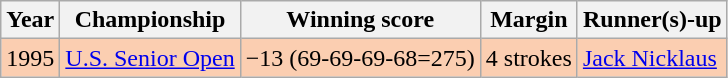<table class="wikitable">
<tr>
<th>Year</th>
<th>Championship</th>
<th>Winning score</th>
<th>Margin</th>
<th>Runner(s)-up</th>
</tr>
<tr style="background:#FBCEB1;">
<td>1995</td>
<td><a href='#'>U.S. Senior Open</a></td>
<td>−13 (69-69-69-68=275)</td>
<td>4 strokes</td>
<td> <a href='#'>Jack Nicklaus</a></td>
</tr>
</table>
